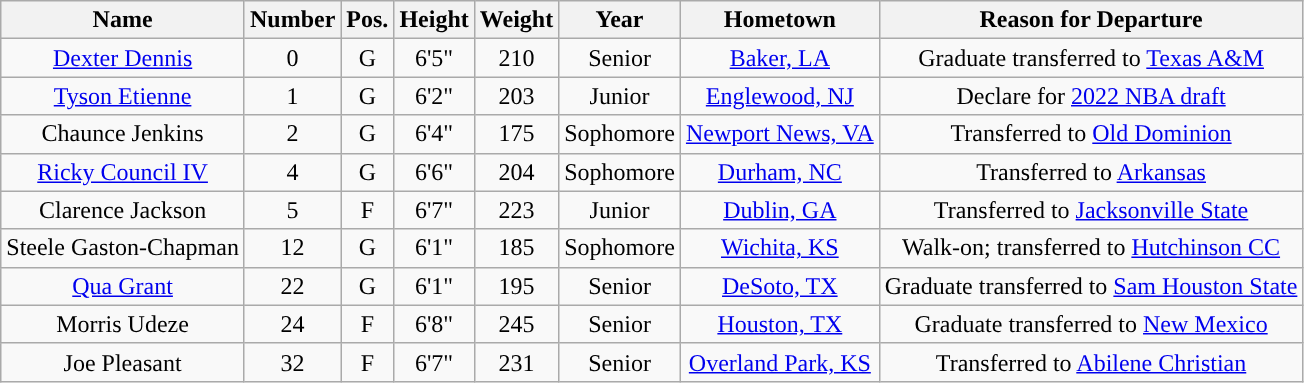<table class="wikitable sortable" border="1" style="text-align:center;">
<tr align=center>
<th>Name</th>
<th>Number</th>
<th>Pos.</th>
<th>Height</th>
<th>Weight</th>
<th>Year</th>
<th>Hometown</th>
<th>Reason for Departure</th>
</tr>
<tr>
<td><a href='#'>Dexter Dennis</a></td>
<td>0</td>
<td>G</td>
<td>6'5"</td>
<td>210</td>
<td>Senior</td>
<td><a href='#'>Baker, LA</a></td>
<td>Graduate transferred to <a href='#'>Texas A&M</a></td>
</tr>
<tr>
<td><a href='#'>Tyson Etienne</a></td>
<td>1</td>
<td>G</td>
<td>6'2"</td>
<td>203</td>
<td>Junior</td>
<td><a href='#'>Englewood, NJ</a></td>
<td>Declare for <a href='#'>2022 NBA draft</a></td>
</tr>
<tr>
<td>Chaunce Jenkins</td>
<td>2</td>
<td>G</td>
<td>6'4"</td>
<td>175</td>
<td>Sophomore</td>
<td><a href='#'>Newport News, VA</a></td>
<td>Transferred to <a href='#'>Old Dominion</a></td>
</tr>
<tr>
<td><a href='#'>Ricky Council IV</a></td>
<td>4</td>
<td>G</td>
<td>6'6"</td>
<td>204</td>
<td>Sophomore</td>
<td><a href='#'>Durham, NC</a></td>
<td>Transferred to <a href='#'>Arkansas</a></td>
</tr>
<tr>
<td>Clarence Jackson</td>
<td>5</td>
<td>F</td>
<td>6'7"</td>
<td>223</td>
<td>Junior</td>
<td><a href='#'>Dublin, GA</a></td>
<td>Transferred to <a href='#'>Jacksonville State</a></td>
</tr>
<tr>
<td>Steele Gaston-Chapman</td>
<td>12</td>
<td>G</td>
<td>6'1"</td>
<td>185</td>
<td>Sophomore</td>
<td><a href='#'>Wichita, KS</a></td>
<td>Walk-on; transferred to <a href='#'>Hutchinson CC</a></td>
</tr>
<tr>
<td><a href='#'>Qua Grant</a></td>
<td>22</td>
<td>G</td>
<td>6'1"</td>
<td>195</td>
<td>Senior</td>
<td><a href='#'>DeSoto, TX</a></td>
<td>Graduate transferred to <a href='#'>Sam Houston State</a></td>
</tr>
<tr>
<td>Morris Udeze</td>
<td>24</td>
<td>F</td>
<td>6'8"</td>
<td>245</td>
<td>Senior</td>
<td><a href='#'>Houston, TX</a></td>
<td>Graduate transferred to <a href='#'>New Mexico</a></td>
</tr>
<tr>
<td>Joe Pleasant</td>
<td>32</td>
<td>F</td>
<td>6'7"</td>
<td>231</td>
<td>Senior</td>
<td><a href='#'>Overland Park, KS</a></td>
<td>Transferred to <a href='#'>Abilene Christian</a></td>
</tr>
</table>
